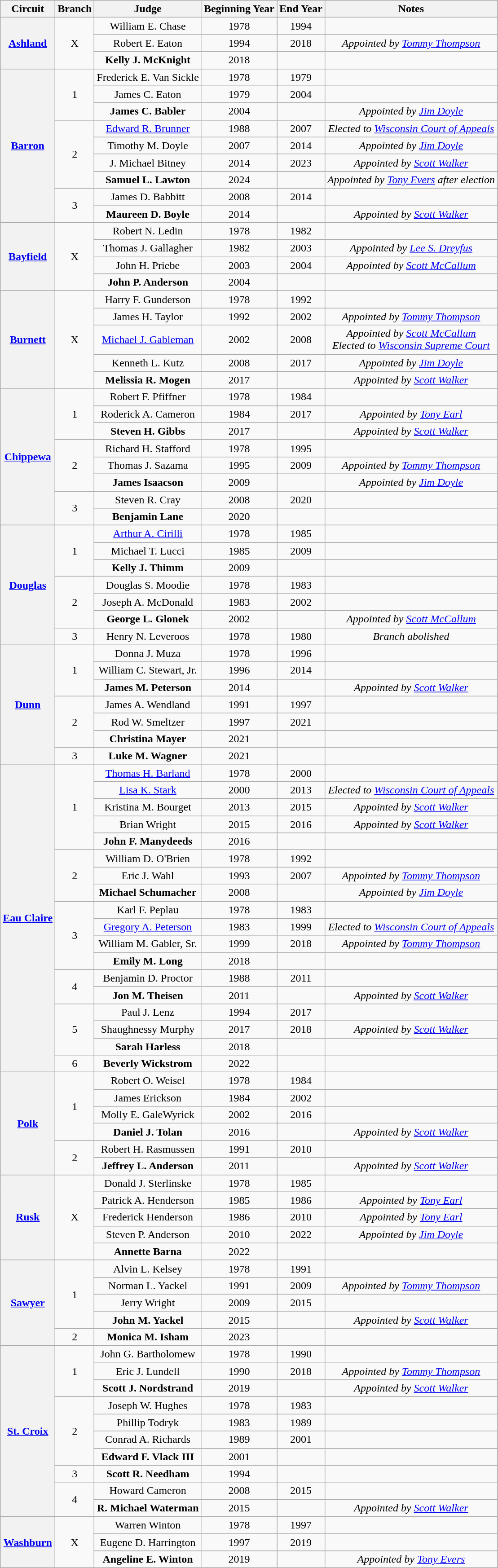<table class=wikitable style="text-align:center">
<tr>
<th>Circuit</th>
<th>Branch</th>
<th>Judge</th>
<th>Beginning Year</th>
<th>End Year</th>
<th>Notes</th>
</tr>
<tr>
<th rowspan="3"><a href='#'>Ashland</a></th>
<td rowspan="3">X</td>
<td>William E. Chase</td>
<td>1978</td>
<td>1994</td>
<td></td>
</tr>
<tr>
<td>Robert E. Eaton</td>
<td>1994</td>
<td>2018</td>
<td><em>Appointed by <a href='#'>Tommy Thompson</a></em></td>
</tr>
<tr>
<td><strong>Kelly J. McKnight</strong></td>
<td>2018</td>
<td></td>
<td></td>
</tr>
<tr>
<th rowspan="9"><a href='#'>Barron</a></th>
<td rowspan="3">1</td>
<td>Frederick E. Van Sickle</td>
<td>1978</td>
<td>1979</td>
<td></td>
</tr>
<tr>
<td>James C. Eaton</td>
<td>1979</td>
<td>2004</td>
<td></td>
</tr>
<tr>
<td><strong>James C. Babler</strong></td>
<td>2004</td>
<td></td>
<td><em>Appointed by <a href='#'>Jim Doyle</a></em></td>
</tr>
<tr>
<td rowspan="4">2</td>
<td><a href='#'>Edward R. Brunner</a></td>
<td>1988</td>
<td>2007</td>
<td><em>Elected to <a href='#'>Wisconsin Court of Appeals</a></em></td>
</tr>
<tr>
<td>Timothy M. Doyle</td>
<td>2007</td>
<td>2014</td>
<td><em>Appointed by <a href='#'>Jim Doyle</a></em></td>
</tr>
<tr>
<td>J. Michael Bitney</td>
<td>2014</td>
<td>2023</td>
<td><em>Appointed by <a href='#'>Scott Walker</a></em></td>
</tr>
<tr>
<td><strong>Samuel L. Lawton</strong></td>
<td>2024</td>
<td></td>
<td><em>Appointed by <a href='#'>Tony Evers</a> after election</em></td>
</tr>
<tr>
<td rowspan="2">3</td>
<td>James D. Babbitt</td>
<td>2008</td>
<td>2014</td>
<td></td>
</tr>
<tr>
<td><strong>Maureen D. Boyle</strong></td>
<td>2014</td>
<td></td>
<td><em>Appointed by <a href='#'>Scott Walker</a></em></td>
</tr>
<tr>
<th rowspan="4"><a href='#'>Bayfield</a></th>
<td rowspan="4">X</td>
<td>Robert N. Ledin</td>
<td>1978</td>
<td>1982</td>
<td></td>
</tr>
<tr>
<td>Thomas J. Gallagher</td>
<td>1982</td>
<td>2003</td>
<td><em>Appointed by <a href='#'>Lee S. Dreyfus</a></em></td>
</tr>
<tr>
<td>John H. Priebe</td>
<td>2003</td>
<td>2004</td>
<td><em>Appointed by <a href='#'>Scott McCallum</a></em></td>
</tr>
<tr>
<td><strong>John P. Anderson</strong></td>
<td>2004</td>
<td></td>
<td></td>
</tr>
<tr>
<th rowspan="5"><a href='#'>Burnett</a></th>
<td rowspan="5">X</td>
<td>Harry F. Gunderson</td>
<td>1978</td>
<td>1992</td>
<td></td>
</tr>
<tr>
<td>James H. Taylor</td>
<td>1992</td>
<td>2002</td>
<td><em>Appointed by <a href='#'>Tommy Thompson</a></em></td>
</tr>
<tr>
<td><a href='#'>Michael J. Gableman</a></td>
<td>2002</td>
<td>2008</td>
<td><em>Appointed by <a href='#'>Scott McCallum</a></em><br><em>Elected to <a href='#'>Wisconsin Supreme Court</a></em></td>
</tr>
<tr>
<td>Kenneth L. Kutz</td>
<td>2008</td>
<td>2017</td>
<td><em>Appointed by <a href='#'>Jim Doyle</a></em></td>
</tr>
<tr>
<td><strong>Melissia R. Mogen</strong></td>
<td>2017</td>
<td></td>
<td><em>Appointed by <a href='#'>Scott Walker</a></em></td>
</tr>
<tr>
<th rowspan="8"><a href='#'>Chippewa</a></th>
<td rowspan="3">1</td>
<td>Robert F. Pfiffner</td>
<td>1978</td>
<td>1984</td>
<td></td>
</tr>
<tr>
<td>Roderick A. Cameron</td>
<td>1984</td>
<td>2017</td>
<td><em>Appointed by <a href='#'>Tony Earl</a></em></td>
</tr>
<tr>
<td><strong>Steven H. Gibbs</strong></td>
<td>2017</td>
<td></td>
<td><em>Appointed by <a href='#'>Scott Walker</a></em></td>
</tr>
<tr>
<td rowspan="3">2</td>
<td>Richard H. Stafford</td>
<td>1978</td>
<td>1995</td>
<td></td>
</tr>
<tr>
<td>Thomas J. Sazama</td>
<td>1995</td>
<td>2009</td>
<td><em>Appointed by <a href='#'>Tommy Thompson</a></em></td>
</tr>
<tr>
<td><strong>James Isaacson</strong></td>
<td>2009</td>
<td></td>
<td><em>Appointed by <a href='#'>Jim Doyle</a></em></td>
</tr>
<tr>
<td rowspan="2">3</td>
<td>Steven R. Cray</td>
<td>2008</td>
<td>2020</td>
<td></td>
</tr>
<tr>
<td><strong>Benjamin Lane</strong></td>
<td>2020</td>
<td></td>
<td></td>
</tr>
<tr>
<th rowspan="7"><a href='#'>Douglas</a></th>
<td rowspan="3">1</td>
<td><a href='#'>Arthur A. Cirilli</a></td>
<td>1978</td>
<td>1985</td>
<td></td>
</tr>
<tr>
<td>Michael T. Lucci</td>
<td>1985</td>
<td>2009</td>
<td></td>
</tr>
<tr>
<td><strong>Kelly J. Thimm</strong></td>
<td>2009</td>
<td></td>
<td></td>
</tr>
<tr>
<td rowspan="3">2</td>
<td>Douglas S. Moodie</td>
<td>1978</td>
<td>1983</td>
<td></td>
</tr>
<tr>
<td>Joseph A. McDonald</td>
<td>1983</td>
<td>2002</td>
<td></td>
</tr>
<tr>
<td><strong>George L. Glonek</strong></td>
<td>2002</td>
<td></td>
<td><em>Appointed by <a href='#'>Scott McCallum</a></em></td>
</tr>
<tr>
<td>3</td>
<td>Henry N. Leveroos</td>
<td>1978</td>
<td>1980</td>
<td><em>Branch abolished</em></td>
</tr>
<tr>
<th rowspan="7"><a href='#'>Dunn</a></th>
<td rowspan="3">1</td>
<td>Donna J. Muza</td>
<td>1978</td>
<td>1996</td>
<td></td>
</tr>
<tr>
<td>William C. Stewart, Jr.</td>
<td>1996</td>
<td>2014</td>
<td></td>
</tr>
<tr>
<td><strong>James M. Peterson</strong></td>
<td>2014</td>
<td></td>
<td><em>Appointed by <a href='#'>Scott Walker</a></em></td>
</tr>
<tr>
<td rowspan="3">2</td>
<td>James A. Wendland</td>
<td>1991</td>
<td>1997</td>
<td></td>
</tr>
<tr>
<td>Rod W. Smeltzer</td>
<td>1997</td>
<td>2021</td>
<td></td>
</tr>
<tr>
<td><strong>Christina Mayer</strong></td>
<td>2021</td>
<td></td>
<td></td>
</tr>
<tr>
<td>3</td>
<td><strong>Luke M. Wagner</strong></td>
<td>2021</td>
<td></td>
<td></td>
</tr>
<tr>
<th rowspan="18"><a href='#'>Eau Claire</a></th>
<td rowspan="5">1</td>
<td><a href='#'>Thomas H. Barland</a></td>
<td>1978</td>
<td>2000</td>
<td></td>
</tr>
<tr>
<td><a href='#'>Lisa K. Stark</a></td>
<td>2000</td>
<td>2013</td>
<td><em>Elected to <a href='#'>Wisconsin Court of Appeals</a></em></td>
</tr>
<tr>
<td>Kristina M. Bourget</td>
<td>2013</td>
<td>2015</td>
<td><em>Appointed by <a href='#'>Scott Walker</a></em></td>
</tr>
<tr>
<td>Brian Wright</td>
<td>2015</td>
<td>2016</td>
<td><em>Appointed by <a href='#'>Scott Walker</a></em></td>
</tr>
<tr>
<td><strong>John F. Manydeeds</strong></td>
<td>2016</td>
<td></td>
<td></td>
</tr>
<tr>
<td rowspan="3">2</td>
<td>William D. O'Brien</td>
<td>1978</td>
<td>1992</td>
<td></td>
</tr>
<tr>
<td>Eric J. Wahl</td>
<td>1993</td>
<td>2007</td>
<td><em>Appointed by <a href='#'>Tommy Thompson</a></em></td>
</tr>
<tr>
<td><strong>Michael Schumacher</strong></td>
<td>2008</td>
<td></td>
<td><em>Appointed by <a href='#'>Jim Doyle</a></em></td>
</tr>
<tr>
<td rowspan="4">3</td>
<td>Karl F. Peplau</td>
<td>1978</td>
<td>1983</td>
<td></td>
</tr>
<tr>
<td><a href='#'>Gregory A. Peterson</a></td>
<td>1983</td>
<td>1999</td>
<td><em>Elected to <a href='#'>Wisconsin Court of Appeals</a></em></td>
</tr>
<tr>
<td>William M. Gabler, Sr.</td>
<td>1999</td>
<td>2018</td>
<td><em>Appointed by <a href='#'>Tommy Thompson</a></em></td>
</tr>
<tr>
<td><strong>Emily M. Long</strong></td>
<td>2018</td>
<td></td>
<td></td>
</tr>
<tr>
<td rowspan="2">4</td>
<td>Benjamin D. Proctor</td>
<td>1988</td>
<td>2011</td>
<td></td>
</tr>
<tr>
<td><strong>Jon M. Theisen</strong></td>
<td>2011</td>
<td></td>
<td><em>Appointed by <a href='#'>Scott Walker</a></em></td>
</tr>
<tr>
<td rowspan="3">5</td>
<td>Paul J. Lenz</td>
<td>1994</td>
<td>2017</td>
<td></td>
</tr>
<tr>
<td>Shaughnessy Murphy</td>
<td>2017</td>
<td>2018</td>
<td><em>Appointed by <a href='#'>Scott Walker</a></em></td>
</tr>
<tr>
<td><strong>Sarah Harless</strong></td>
<td>2018</td>
<td></td>
<td></td>
</tr>
<tr>
<td>6</td>
<td><strong>Beverly Wickstrom</strong></td>
<td>2022</td>
<td></td>
<td></td>
</tr>
<tr>
<th rowspan="6"><a href='#'>Polk</a></th>
<td rowspan="4">1</td>
<td>Robert O. Weisel</td>
<td>1978</td>
<td>1984</td>
<td></td>
</tr>
<tr>
<td>James Erickson</td>
<td>1984</td>
<td>2002</td>
<td></td>
</tr>
<tr>
<td>Molly E. GaleWyrick</td>
<td>2002</td>
<td>2016</td>
<td></td>
</tr>
<tr>
<td><strong>Daniel J. Tolan</strong></td>
<td>2016</td>
<td></td>
<td><em>Appointed by <a href='#'>Scott Walker</a></em></td>
</tr>
<tr>
<td rowspan="2">2</td>
<td>Robert H. Rasmussen</td>
<td>1991</td>
<td>2010</td>
<td></td>
</tr>
<tr>
<td><strong>Jeffrey L. Anderson</strong></td>
<td>2011</td>
<td></td>
<td><em>Appointed by <a href='#'>Scott Walker</a></em></td>
</tr>
<tr>
<th rowspan="5"><a href='#'>Rusk</a></th>
<td rowspan="5">X</td>
<td>Donald J. Sterlinske</td>
<td>1978</td>
<td>1985</td>
<td></td>
</tr>
<tr>
<td>Patrick A. Henderson</td>
<td>1985</td>
<td>1986</td>
<td><em>Appointed by <a href='#'>Tony Earl</a></em></td>
</tr>
<tr>
<td>Frederick Henderson</td>
<td>1986</td>
<td>2010</td>
<td><em>Appointed by <a href='#'>Tony Earl</a></em></td>
</tr>
<tr>
<td>Steven P. Anderson</td>
<td>2010</td>
<td>2022</td>
<td><em>Appointed by <a href='#'>Jim Doyle</a></em></td>
</tr>
<tr>
<td><strong>Annette Barna</strong></td>
<td>2022</td>
<td></td>
<td></td>
</tr>
<tr>
<th rowspan="5"><a href='#'>Sawyer</a></th>
<td rowspan="4">1</td>
<td>Alvin L. Kelsey</td>
<td>1978</td>
<td>1991</td>
<td></td>
</tr>
<tr>
<td>Norman L. Yackel</td>
<td>1991</td>
<td>2009</td>
<td><em>Appointed by <a href='#'>Tommy Thompson</a></em></td>
</tr>
<tr>
<td>Jerry Wright</td>
<td>2009</td>
<td>2015</td>
<td></td>
</tr>
<tr>
<td><strong>John M. Yackel</strong></td>
<td>2015</td>
<td></td>
<td><em>Appointed by <a href='#'>Scott Walker</a></em></td>
</tr>
<tr>
<td>2</td>
<td><strong>Monica M. Isham</strong></td>
<td>2023</td>
<td></td>
<td></td>
</tr>
<tr>
<th rowspan="10"><a href='#'>St. Croix</a></th>
<td rowspan="3">1</td>
<td>John G. Bartholomew</td>
<td>1978</td>
<td>1990</td>
<td></td>
</tr>
<tr>
<td>Eric J. Lundell</td>
<td>1990</td>
<td>2018</td>
<td><em>Appointed by <a href='#'>Tommy Thompson</a></em></td>
</tr>
<tr>
<td><strong>Scott J. Nordstrand</strong></td>
<td>2019</td>
<td></td>
<td><em>Appointed by <a href='#'>Scott Walker</a></em></td>
</tr>
<tr>
<td rowspan="4">2</td>
<td>Joseph W. Hughes</td>
<td>1978</td>
<td>1983</td>
<td></td>
</tr>
<tr>
<td>Phillip Todryk</td>
<td>1983</td>
<td>1989</td>
<td></td>
</tr>
<tr>
<td>Conrad A. Richards</td>
<td>1989</td>
<td>2001</td>
<td></td>
</tr>
<tr>
<td><strong>Edward F. Vlack III</strong></td>
<td>2001</td>
<td></td>
<td></td>
</tr>
<tr>
<td>3</td>
<td><strong>Scott R. Needham</strong></td>
<td>1994</td>
<td></td>
<td></td>
</tr>
<tr>
<td rowspan="2">4</td>
<td>Howard Cameron</td>
<td>2008</td>
<td>2015</td>
<td></td>
</tr>
<tr>
<td><strong>R. Michael Waterman</strong></td>
<td>2015</td>
<td></td>
<td><em>Appointed by <a href='#'>Scott Walker</a></em></td>
</tr>
<tr>
<th rowspan="3"><a href='#'>Washburn</a></th>
<td rowspan="3">X</td>
<td>Warren Winton</td>
<td>1978</td>
<td>1997</td>
<td></td>
</tr>
<tr>
<td>Eugene D. Harrington</td>
<td>1997</td>
<td>2019</td>
<td></td>
</tr>
<tr>
<td><strong>Angeline E. Winton</strong></td>
<td>2019</td>
<td></td>
<td><em>Appointed by <a href='#'>Tony Evers</a></em></td>
</tr>
</table>
